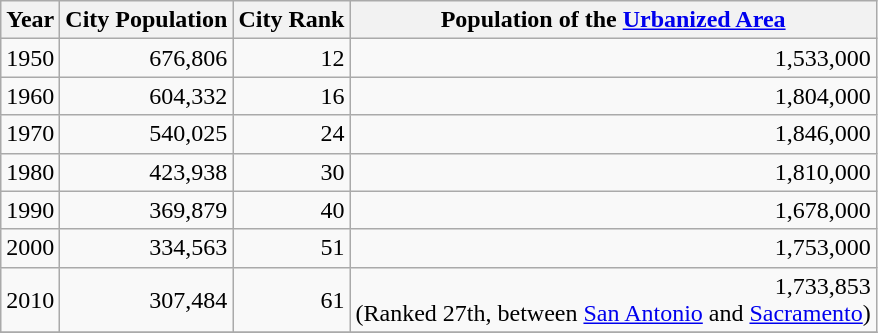<table class="wikitable" style="text-align:right">
<tr>
<th>Year</th>
<th>City Population</th>
<th>City Rank</th>
<th>Population of the <a href='#'>Urbanized Area</a></th>
</tr>
<tr>
<td>1950</td>
<td>676,806</td>
<td>12</td>
<td>1,533,000</td>
</tr>
<tr>
<td>1960</td>
<td>604,332</td>
<td>16</td>
<td>1,804,000</td>
</tr>
<tr>
<td>1970</td>
<td>540,025</td>
<td>24</td>
<td>1,846,000</td>
</tr>
<tr>
<td>1980</td>
<td>423,938</td>
<td>30</td>
<td>1,810,000</td>
</tr>
<tr>
<td>1990</td>
<td>369,879</td>
<td>40</td>
<td>1,678,000</td>
</tr>
<tr>
<td>2000</td>
<td>334,563</td>
<td>51</td>
<td>1,753,000</td>
</tr>
<tr>
<td>2010</td>
<td>307,484</td>
<td>61</td>
<td>1,733,853<br> (Ranked 27th, between <a href='#'>San Antonio</a> and <a href='#'>Sacramento</a>)</td>
</tr>
<tr>
</tr>
</table>
